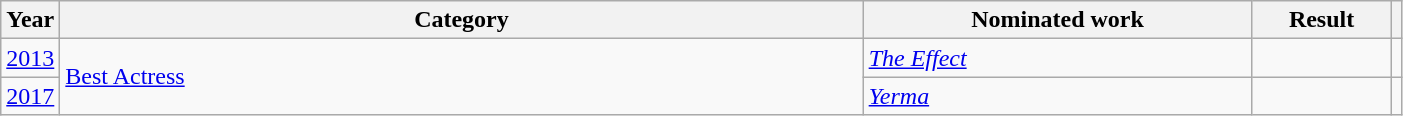<table class="wikitable" width = 74%>
<tr>
<th width=4%>Year</th>
<th width=58%>Category</th>
<th width=28%>Nominated work</th>
<th width=10%>Result</th>
<th width=5%></th>
</tr>
<tr>
<td><a href='#'>2013</a></td>
<td rowspan="2"><a href='#'>Best Actress</a></td>
<td><em><a href='#'>The Effect</a></em></td>
<td></td>
<td></td>
</tr>
<tr>
<td><a href='#'>2017</a></td>
<td><em><a href='#'>Yerma</a></em></td>
<td></td>
<td></td>
</tr>
</table>
